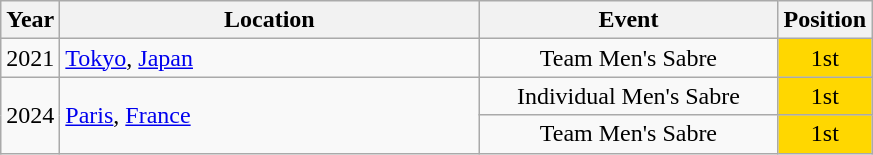<table class="wikitable" style="text-align:center;">
<tr>
<th>Year</th>
<th style="width:17em">Location</th>
<th style="width:12em">Event</th>
<th>Position</th>
</tr>
<tr>
<td>2021</td>
<td rowspan="1" align="left"> <a href='#'>Tokyo</a>, <a href='#'>Japan</a></td>
<td>Team Men's Sabre</td>
<td bgcolor="gold">1st</td>
</tr>
<tr>
<td rowspan="2">2024</td>
<td rowspan="2" align="left" ="1"> <a href='#'>Paris</a>, <a href='#'>France</a></td>
<td>Individual Men's Sabre</td>
<td bgcolor="gold">1st</td>
</tr>
<tr>
<td>Team Men's Sabre</td>
<td bgcolor="gold">1st</td>
</tr>
</table>
